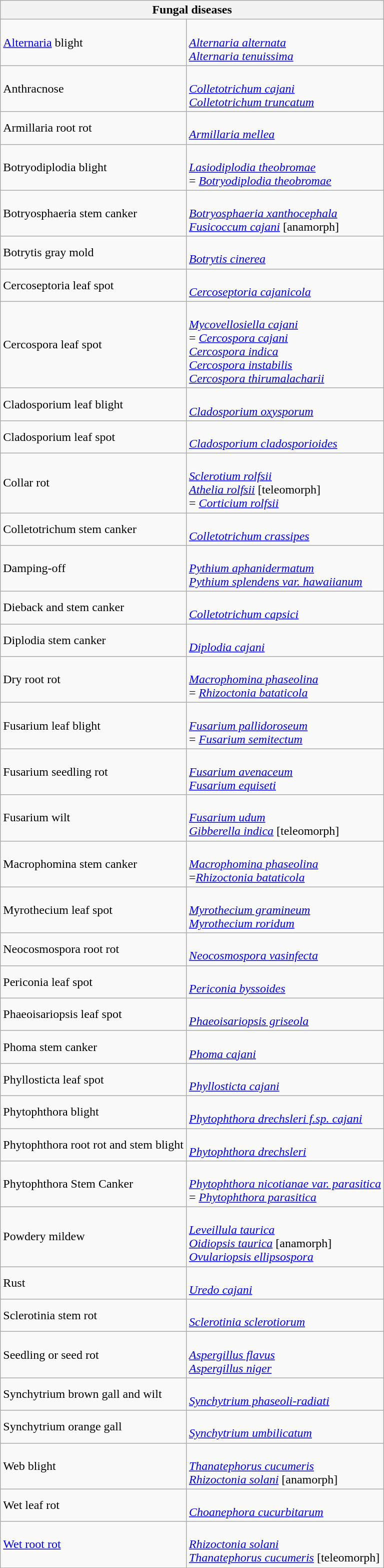<table class="wikitable" style="clear">
<tr>
<th colspan=2><strong>Fungal diseases</strong><br></th>
</tr>
<tr>
<td><a href='#'>Alternaria</a> blight</td>
<td><br><em><a href='#'>Alternaria alternata</a></em><br>
<em><a href='#'>Alternaria tenuissima</a></em></td>
</tr>
<tr>
<td>Anthracnose</td>
<td><br><em><a href='#'>Colletotrichum cajani</a></em><br>
<em><a href='#'>Colletotrichum truncatum</a></em></td>
</tr>
<tr>
<td>Armillaria root rot</td>
<td><br><em><a href='#'>Armillaria mellea</a></em></td>
</tr>
<tr>
<td>Botryodiplodia blight</td>
<td><br><em><a href='#'>Lasiodiplodia theobromae</a></em> <br>= <em><a href='#'>Botryodiplodia theobromae</a></em></td>
</tr>
<tr>
<td>Botryosphaeria stem canker</td>
<td><br><em><a href='#'>Botryosphaeria xanthocephala</a></em><br>
<em><a href='#'>Fusicoccum cajani</a></em> [anamorph]</td>
</tr>
<tr>
<td>Botrytis gray mold</td>
<td><br><em><a href='#'>Botrytis cinerea</a></em></td>
</tr>
<tr>
<td>Cercoseptoria leaf spot</td>
<td><br><em><a href='#'>Cercoseptoria cajanicola</a></em></td>
</tr>
<tr>
<td>Cercospora leaf spot</td>
<td><br><em><a href='#'>Mycovellosiella cajani</a></em><br>= <em><a href='#'>Cercospora cajani</a></em><br>
<em><a href='#'>Cercospora indica</a></em><br>
<em><a href='#'>Cercospora instabilis</a></em><br>
<em><a href='#'>Cercospora thirumalacharii</a></em></td>
</tr>
<tr>
<td>Cladosporium leaf blight</td>
<td><br><em><a href='#'>Cladosporium oxysporum</a></em></td>
</tr>
<tr>
<td>Cladosporium leaf spot</td>
<td><br><em><a href='#'>Cladosporium cladosporioides</a></em></td>
</tr>
<tr>
<td>Collar rot</td>
<td><br><em><a href='#'>Sclerotium rolfsii</a></em><br>
<em><a href='#'>Athelia rolfsii</a></em> [teleomorph] <br>= <em><a href='#'>Corticium rolfsii</a></em></td>
</tr>
<tr>
<td>Colletotrichum stem canker</td>
<td><br><em><a href='#'>Colletotrichum crassipes</a></em></td>
</tr>
<tr>
<td>Damping-off</td>
<td><br><em><a href='#'>Pythium aphanidermatum</a></em><br>
<em><a href='#'>Pythium splendens var. hawaiianum</a></em></td>
</tr>
<tr>
<td>Dieback and stem canker</td>
<td><br><em><a href='#'>Colletotrichum capsici</a></em></td>
</tr>
<tr>
<td>Diplodia stem canker</td>
<td><br><em><a href='#'>Diplodia cajani</a></em></td>
</tr>
<tr>
<td>Dry root rot</td>
<td><br><em><a href='#'>Macrophomina phaseolina</a></em> <br>= <em><a href='#'>Rhizoctonia bataticola</a></em></td>
</tr>
<tr>
<td>Fusarium leaf blight</td>
<td><br><em><a href='#'>Fusarium pallidoroseum</a></em> <br>= <em><a href='#'>Fusarium semitectum</a></em></td>
</tr>
<tr>
<td>Fusarium seedling rot</td>
<td><br><em><a href='#'>Fusarium avenaceum</a></em><br>
<em><a href='#'>Fusarium equiseti</a></em></td>
</tr>
<tr>
<td>Fusarium wilt</td>
<td><br><em><a href='#'>Fusarium udum</a></em><br>
<em><a href='#'>Gibberella indica</a></em> [teleomorph]</td>
</tr>
<tr>
<td>Macrophomina stem canker</td>
<td><br><em><a href='#'>Macrophomina phaseolina</a></em> <br>=<em><a href='#'>Rhizoctonia bataticola</a></em></td>
</tr>
<tr>
<td>Myrothecium leaf spot</td>
<td><br><em><a href='#'>Myrothecium gramineum</a></em><br>
<em><a href='#'>Myrothecium roridum</a></em></td>
</tr>
<tr>
<td>Neocosmospora root rot</td>
<td><br><em><a href='#'>Neocosmospora vasinfecta</a></em></td>
</tr>
<tr>
<td>Periconia leaf spot</td>
<td><br><em><a href='#'>Periconia byssoides</a></em></td>
</tr>
<tr>
<td>Phaeoisariopsis leaf spot</td>
<td><br><em><a href='#'>Phaeoisariopsis griseola</a></em></td>
</tr>
<tr>
<td>Phoma stem canker</td>
<td><br><em><a href='#'>Phoma cajani</a></em></td>
</tr>
<tr>
<td>Phyllosticta leaf spot</td>
<td><br><em><a href='#'>Phyllosticta cajani</a></em></td>
</tr>
<tr>
<td>Phytophthora blight</td>
<td><br><em><a href='#'>Phytophthora drechsleri f.sp. cajani</a></em></td>
</tr>
<tr>
<td>Phytophthora root rot and stem blight</td>
<td><br><em><a href='#'>Phytophthora drechsleri</a></em></td>
</tr>
<tr>
<td>Phytophthora Stem Canker</td>
<td><br><em><a href='#'>Phytophthora nicotianae var. parasitica</a></em><br> = <em><a href='#'>Phytophthora parasitica</a></em></td>
</tr>
<tr>
<td>Powdery mildew</td>
<td><br><em><a href='#'>Leveillula taurica</a></em><br>
<em><a href='#'>Oidiopsis taurica</a></em> [anamorph]<br>
<em><a href='#'>Ovulariopsis ellipsospora</a></em></td>
</tr>
<tr>
<td>Rust</td>
<td><br><em><a href='#'>Uredo cajani</a></em></td>
</tr>
<tr>
<td>Sclerotinia stem rot</td>
<td><br><em><a href='#'>Sclerotinia sclerotiorum</a></em></td>
</tr>
<tr>
<td>Seedling or seed rot</td>
<td><br><em><a href='#'>Aspergillus flavus</a></em><br>
<em><a href='#'>Aspergillus niger</a></em></td>
</tr>
<tr>
<td>Synchytrium brown gall and wilt</td>
<td><br><em><a href='#'>Synchytrium phaseoli-radiati</a></em></td>
</tr>
<tr>
<td>Synchytrium orange gall</td>
<td><br><em><a href='#'>Synchytrium umbilicatum</a></em></td>
</tr>
<tr>
<td>Web blight</td>
<td><br><em><a href='#'>Thanatephorus cucumeris</a></em><br>
<em><a href='#'>Rhizoctonia solani</a></em> [anamorph]</td>
</tr>
<tr>
<td>Wet leaf rot</td>
<td><br><em><a href='#'>Choanephora cucurbitarum</a></em></td>
</tr>
<tr>
<td><a href='#'>Wet root rot</a></td>
<td><br><em><a href='#'>Rhizoctonia solani</a></em><br>
<em><a href='#'>Thanatephorus cucumeris</a></em> [teleomorph]</td>
</tr>
<tr>
</tr>
</table>
